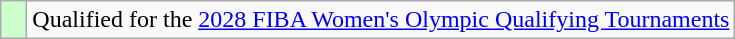<table class="wikitable">
<tr>
<td width=10px bgcolor="#ccffcc"></td>
<td>Qualified for the <a href='#'>2028 FIBA Women's Olympic Qualifying Tournaments</a></td>
</tr>
</table>
